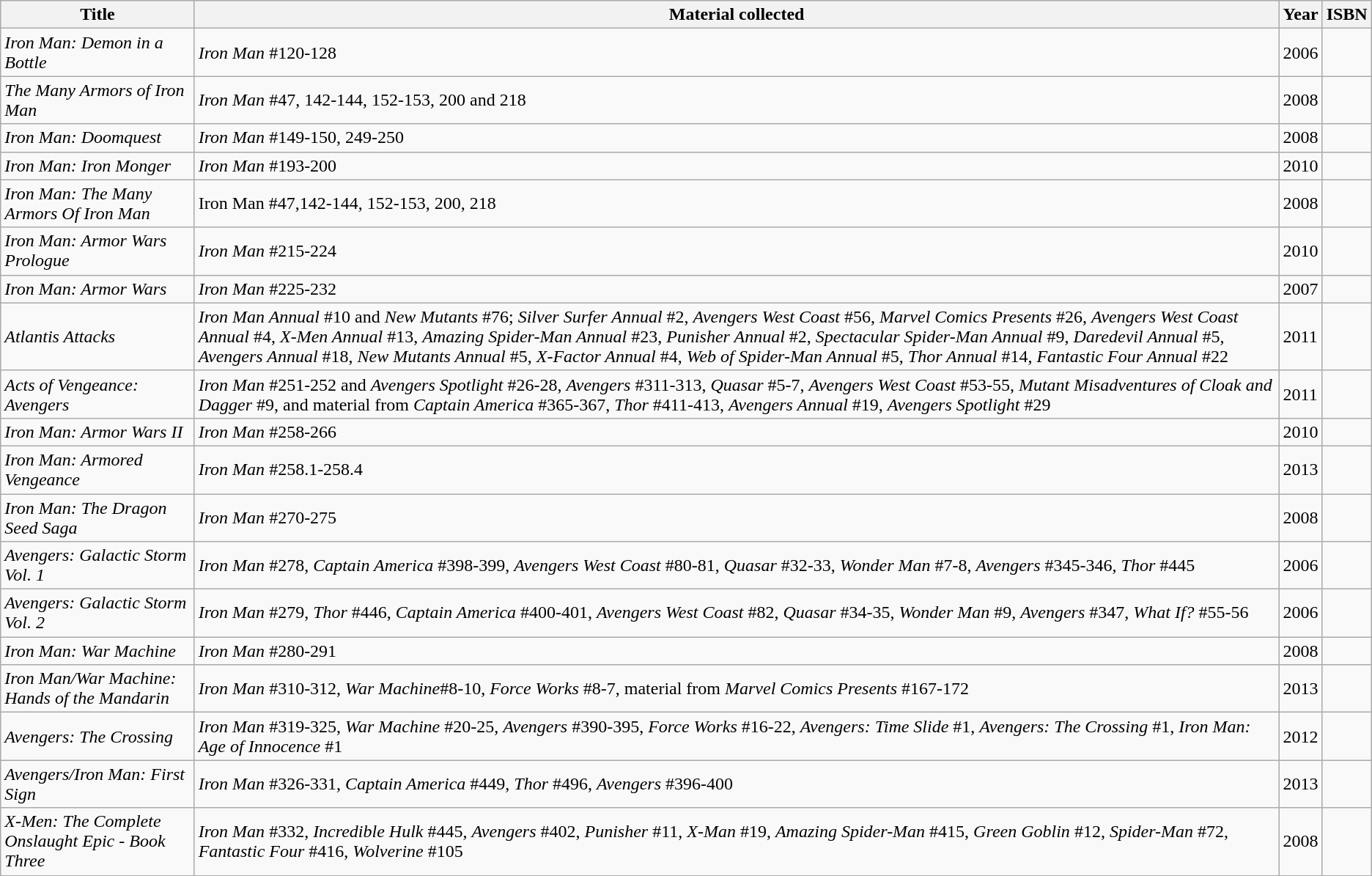<table class="wikitable sortable">
<tr>
<th>Title</th>
<th>Material collected</th>
<th>Year</th>
<th>ISBN</th>
</tr>
<tr>
<td><em>Iron Man: Demon in a Bottle</em></td>
<td><em>Iron Man</em> #120-128</td>
<td>2006</td>
<td></td>
</tr>
<tr>
<td><em>The Many Armors of Iron Man</em></td>
<td><em>Iron Man</em> #47, 142-144, 152-153, 200 and 218</td>
<td>2008</td>
<td></td>
</tr>
<tr>
<td><em>Iron Man: Doomquest</em></td>
<td><em>Iron Man</em> #149-150, 249-250</td>
<td>2008</td>
<td></td>
</tr>
<tr>
<td><em>Iron Man: Iron Monger</em></td>
<td><em>Iron Man</em> #193-200</td>
<td>2010</td>
<td></td>
</tr>
<tr>
<td><em>Iron Man: The Many Armors Of Iron Man</em></td>
<td>Iron Man #47,142-144, 152-153, 200, 218</td>
<td>2008</td>
<td></td>
</tr>
<tr>
<td><em>Iron Man: Armor Wars Prologue</em></td>
<td><em>Iron Man</em> #215-224</td>
<td>2010</td>
<td></td>
</tr>
<tr>
<td><em>Iron Man: Armor Wars</em></td>
<td><em>Iron Man</em> #225-232</td>
<td>2007</td>
<td></td>
</tr>
<tr>
<td><em>Atlantis Attacks</em></td>
<td><em>Iron Man Annual</em> #10 and <em>New Mutants</em> #76; <em>Silver Surfer Annual</em> #2, <em>Avengers West Coast</em> #56, <em>Marvel Comics Presents</em> #26, <em>Avengers West Coast Annual</em> #4, <em>X-Men Annual</em> #13, <em>Amazing Spider-Man Annual</em> #23, <em>Punisher Annual</em> #2, <em>Spectacular Spider-Man Annual</em> #9, <em>Daredevil Annual</em> #5, <em>Avengers Annual</em> #18, <em>New Mutants Annual</em> #5, <em>X-Factor Annual</em> #4, <em>Web of Spider-Man Annual</em> #5, <em>Thor Annual</em> #14, <em>Fantastic Four Annual</em> #22</td>
<td>2011</td>
<td></td>
</tr>
<tr>
<td><em>Acts of Vengeance: Avengers</em></td>
<td><em>Iron Man</em> #251-252 and <em>Avengers Spotlight</em> #26-28, <em>Avengers</em>  #311-313, <em>Quasar</em> #5-7, <em>Avengers West Coast</em> #53-55, <em>Mutant Misadventures of Cloak and Dagger</em> #9, and material from <em>Captain America</em> #365-367, <em>Thor</em> #411-413, <em>Avengers Annual</em> #19, <em>Avengers Spotlight</em> #29</td>
<td>2011</td>
<td></td>
</tr>
<tr>
<td><em>Iron Man: Armor Wars II</em></td>
<td><em>Iron Man</em> #258-266</td>
<td>2010</td>
<td></td>
</tr>
<tr>
<td><em>Iron Man: Armored Vengeance</em></td>
<td><em>Iron Man</em> #258.1-258.4</td>
<td>2013</td>
<td></td>
</tr>
<tr>
<td><em>Iron Man: The Dragon Seed Saga</em></td>
<td><em>Iron Man</em> #270-275</td>
<td>2008</td>
<td></td>
</tr>
<tr>
<td><em>Avengers: Galactic Storm Vol. 1</em></td>
<td><em>Iron Man</em> #278, <em>Captain America</em> #398-399, <em>Avengers West Coast</em> #80-81, <em>Quasar</em> #32-33, <em>Wonder Man</em> #7-8, <em>Avengers</em> #345-346, <em>Thor</em> #445</td>
<td>2006</td>
<td></td>
</tr>
<tr>
<td><em>Avengers: Galactic Storm Vol. 2</em></td>
<td><em>Iron Man</em> #279, <em>Thor</em> #446, <em>Captain America</em> #400-401, <em>Avengers West Coast</em> #82, <em>Quasar</em> #34-35, <em>Wonder Man</em> #9, <em>Avengers</em> #347, <em>What If?</em> #55-56</td>
<td>2006</td>
<td></td>
</tr>
<tr>
<td><em>Iron Man: War Machine</em></td>
<td><em>Iron Man</em> #280-291</td>
<td>2008</td>
<td></td>
</tr>
<tr>
<td><em>Iron Man/War Machine: Hands of the Mandarin</em></td>
<td><em>Iron Man</em> #310-312, <em>War Machine</em>#8-10, <em>Force Works</em> #8-7, material from <em>Marvel Comics Presents</em> #167-172</td>
<td>2013</td>
<td></td>
</tr>
<tr>
<td><em>Avengers: The Crossing</em></td>
<td><em>Iron Man</em> #319-325, <em>War Machine</em> #20-25, <em>Avengers</em> #390-395, <em>Force Works</em> #16-22, <em>Avengers: Time Slide</em> #1, <em>Avengers: The Crossing</em> #1, <em>Iron Man: Age of Innocence</em> #1</td>
<td>2012</td>
<td></td>
</tr>
<tr>
<td><em>Avengers/Iron Man: First Sign</em></td>
<td><em>Iron Man</em> #326-331, <em>Captain America</em> #449, <em>Thor</em> #496, <em>Avengers</em> #396-400</td>
<td>2013</td>
<td></td>
</tr>
<tr>
<td><em>X-Men: The Complete Onslaught Epic - Book Three</em></td>
<td><em>Iron Man</em> #332, <em>Incredible Hulk</em> #445, <em>Avengers</em> #402, <em>Punisher</em> #11, <em>X-Man</em> #19, <em>Amazing Spider-Man</em> #415, <em>Green Goblin</em> #12, <em>Spider-Man</em> #72, <em>Fantastic Four</em> #416, <em>Wolverine</em> #105</td>
<td>2008</td>
<td></td>
</tr>
</table>
